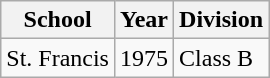<table class="wikitable">
<tr>
<th>School</th>
<th>Year</th>
<th>Division</th>
</tr>
<tr>
<td>St. Francis</td>
<td>1975</td>
<td>Class B</td>
</tr>
</table>
